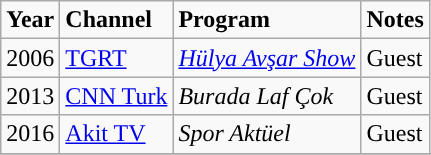<table class="wikitable">
<tr>
<td><strong>Year</strong></td>
<td><strong>Channel</strong></td>
<td><strong>Program</strong></td>
<td><strong>Notes</strong></td>
</tr>
<tr>
<td>2006</td>
<td><a href='#'>TGRT</a></td>
<td><em><a href='#'>Hülya Avşar Show</a></em></td>
<td>Guest</td>
</tr>
<tr>
<td>2013</td>
<td><a href='#'>CNN Turk</a></td>
<td><em>Burada Laf Çok</em></td>
<td>Guest</td>
</tr>
<tr>
<td>2016</td>
<td><a href='#'>Akit TV</a></td>
<td><em>Spor Aktüel</em></td>
<td>Guest</td>
</tr>
<tr>
</tr>
</table>
